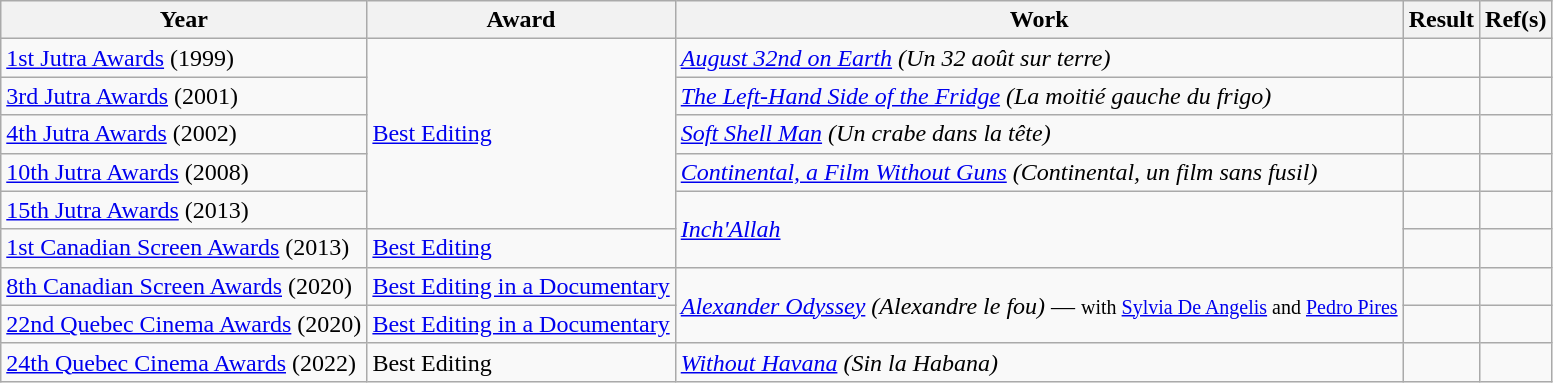<table class="wikitable plainrowheaders sortable">
<tr>
<th>Year</th>
<th>Award</th>
<th>Work</th>
<th>Result</th>
<th>Ref(s)</th>
</tr>
<tr>
<td><a href='#'>1st Jutra Awards</a> (1999)</td>
<td rowspan=5><a href='#'>Best Editing</a></td>
<td><em><a href='#'>August 32nd on Earth</a> (Un 32 août sur terre)</em></td>
<td></td>
<td></td>
</tr>
<tr>
<td><a href='#'>3rd Jutra Awards</a> (2001)</td>
<td><em><a href='#'>The Left-Hand Side of the Fridge</a> (La moitié gauche du frigo)</em></td>
<td></td>
<td></td>
</tr>
<tr>
<td><a href='#'>4th Jutra Awards</a> (2002)</td>
<td><em><a href='#'>Soft Shell Man</a> (Un crabe dans la tête)</em></td>
<td></td>
<td></td>
</tr>
<tr>
<td><a href='#'>10th Jutra Awards</a> (2008)</td>
<td><em><a href='#'>Continental, a Film Without Guns</a> (Continental, un film sans fusil)</em></td>
<td></td>
<td></td>
</tr>
<tr>
<td><a href='#'>15th Jutra Awards</a> (2013)</td>
<td rowspan=2><em><a href='#'>Inch'Allah</a></em></td>
<td></td>
<td></td>
</tr>
<tr>
<td><a href='#'>1st Canadian Screen Awards</a> (2013)</td>
<td><a href='#'>Best Editing</a></td>
<td></td>
<td></td>
</tr>
<tr>
<td><a href='#'>8th Canadian Screen Awards</a> (2020)</td>
<td><a href='#'>Best Editing in a Documentary</a></td>
<td rowspan=2><em><a href='#'>Alexander Odyssey</a> (Alexandre le fou)</em> — <small>with <a href='#'>Sylvia De Angelis</a> and <a href='#'>Pedro Pires</a></small></td>
<td></td>
<td></td>
</tr>
<tr>
<td><a href='#'>22nd Quebec Cinema Awards</a> (2020)</td>
<td><a href='#'>Best Editing in a Documentary</a></td>
<td></td>
<td></td>
</tr>
<tr>
<td><a href='#'>24th Quebec Cinema Awards</a> (2022)</td>
<td>Best Editing</td>
<td><em><a href='#'>Without Havana</a> (Sin la Habana)</em></td>
<td></td>
<td></td>
</tr>
</table>
